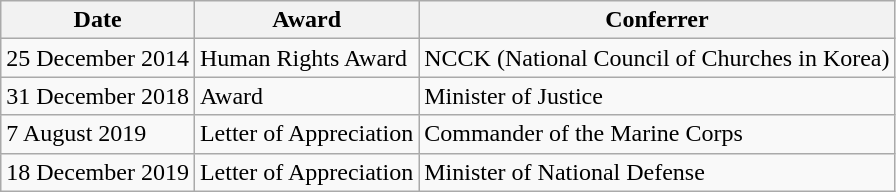<table class="wikitable">
<tr>
<th>Date</th>
<th>Award</th>
<th>Conferrer</th>
</tr>
<tr>
<td>25 December 2014</td>
<td>Human Rights Award</td>
<td>NCCK (National Council of Churches in Korea)</td>
</tr>
<tr>
<td>31 December 2018</td>
<td>Award</td>
<td>Minister of Justice</td>
</tr>
<tr>
<td>7 August 2019</td>
<td>Letter of Appreciation</td>
<td>Commander of the Marine Corps</td>
</tr>
<tr>
<td>18 December 2019</td>
<td>Letter of Appreciation</td>
<td>Minister of National Defense</td>
</tr>
</table>
